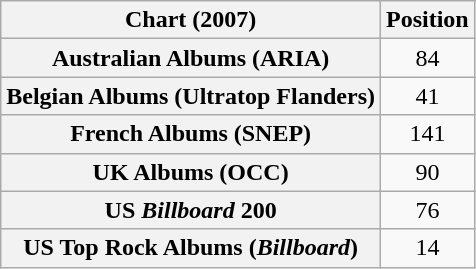<table class="wikitable sortable plainrowheaders" style="text-align:center">
<tr>
<th scope="col">Chart (2007)</th>
<th scope="col">Position</th>
</tr>
<tr>
<th scope="row">Australian Albums (ARIA)</th>
<td>84</td>
</tr>
<tr>
<th scope="row">Belgian Albums (Ultratop Flanders)</th>
<td>41</td>
</tr>
<tr>
<th scope="row">French Albums (SNEP)</th>
<td>141</td>
</tr>
<tr>
<th scope="row">UK Albums (OCC)</th>
<td>90</td>
</tr>
<tr>
<th scope="row">US <em>Billboard</em> 200</th>
<td>76</td>
</tr>
<tr>
<th scope="row">US Top Rock Albums (<em>Billboard</em>)</th>
<td>14</td>
</tr>
</table>
